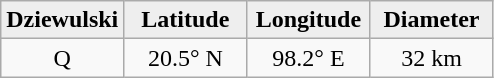<table class="wikitable">
<tr>
<th width="25%" style="background:#eeeeee;">Dziewulski</th>
<th width="25%" style="background:#eeeeee;">Latitude</th>
<th width="25%" style="background:#eeeeee;">Longitude</th>
<th width="25%" style="background:#eeeeee;">Diameter</th>
</tr>
<tr>
<td align="center">Q</td>
<td align="center">20.5° N</td>
<td align="center">98.2° E</td>
<td align="center">32 km</td>
</tr>
</table>
